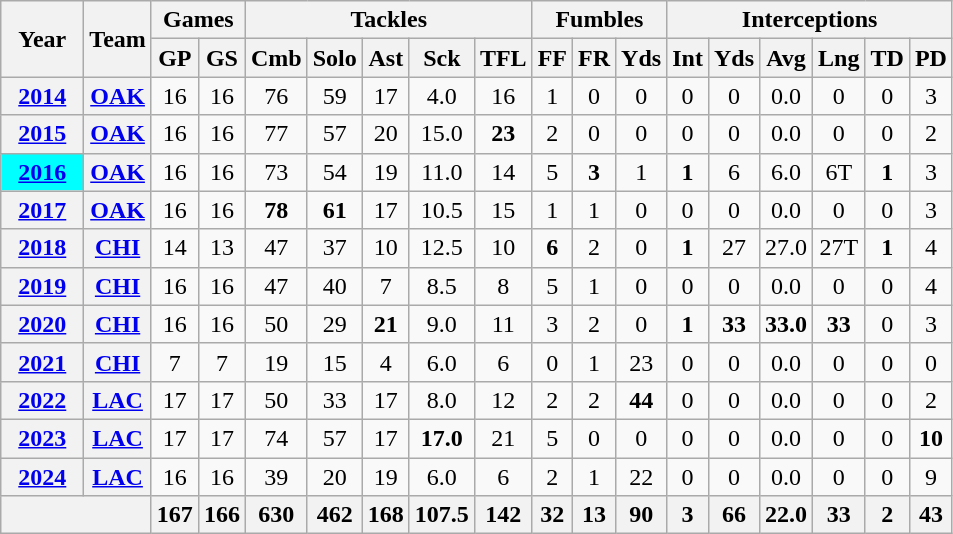<table class= "wikitable" style="text-align:center;">
<tr>
<th rowspan="2">Year</th>
<th rowspan="2">Team</th>
<th colspan="2">Games</th>
<th colspan="5">Tackles</th>
<th colspan="3">Fumbles</th>
<th colspan="6">Interceptions</th>
</tr>
<tr>
<th>GP</th>
<th>GS</th>
<th>Cmb</th>
<th>Solo</th>
<th>Ast</th>
<th>Sck</th>
<th>TFL</th>
<th>FF</th>
<th>FR</th>
<th>Yds</th>
<th>Int</th>
<th>Yds</th>
<th>Avg</th>
<th>Lng</th>
<th>TD</th>
<th>PD</th>
</tr>
<tr>
<th><a href='#'>2014</a></th>
<th><a href='#'>OAK</a></th>
<td>16</td>
<td>16</td>
<td>76</td>
<td>59</td>
<td>17</td>
<td>4.0</td>
<td>16</td>
<td>1</td>
<td>0</td>
<td>0</td>
<td>0</td>
<td>0</td>
<td>0.0</td>
<td>0</td>
<td>0</td>
<td>3</td>
</tr>
<tr>
<th><a href='#'>2015</a></th>
<th><a href='#'>OAK</a></th>
<td>16</td>
<td>16</td>
<td>77</td>
<td>57</td>
<td>20</td>
<td>15.0</td>
<td><strong>23</strong></td>
<td>2</td>
<td>0</td>
<td>0</td>
<td>0</td>
<td>0</td>
<td>0.0</td>
<td>0</td>
<td>0</td>
<td>2</td>
</tr>
<tr>
<th style="background:#00ffff; width:3em;"><a href='#'>2016</a></th>
<th><a href='#'>OAK</a></th>
<td>16</td>
<td>16</td>
<td>73</td>
<td>54</td>
<td>19</td>
<td>11.0</td>
<td>14</td>
<td>5</td>
<td><strong>3</strong></td>
<td>1</td>
<td><strong>1</strong></td>
<td>6</td>
<td>6.0</td>
<td>6T</td>
<td><strong>1</strong></td>
<td>3</td>
</tr>
<tr>
<th><a href='#'>2017</a></th>
<th><a href='#'>OAK</a></th>
<td>16</td>
<td>16</td>
<td><strong>78</strong></td>
<td><strong>61</strong></td>
<td>17</td>
<td>10.5</td>
<td>15</td>
<td>1</td>
<td>1</td>
<td>0</td>
<td>0</td>
<td>0</td>
<td>0.0</td>
<td>0</td>
<td>0</td>
<td>3</td>
</tr>
<tr>
<th><a href='#'>2018</a></th>
<th><a href='#'>CHI</a></th>
<td>14</td>
<td>13</td>
<td>47</td>
<td>37</td>
<td>10</td>
<td>12.5</td>
<td>10</td>
<td><strong>6</strong></td>
<td>2</td>
<td>0</td>
<td><strong>1</strong></td>
<td>27</td>
<td>27.0</td>
<td>27T</td>
<td><strong>1</strong></td>
<td>4</td>
</tr>
<tr>
<th><a href='#'>2019</a></th>
<th><a href='#'>CHI</a></th>
<td>16</td>
<td>16</td>
<td>47</td>
<td>40</td>
<td>7</td>
<td>8.5</td>
<td>8</td>
<td>5</td>
<td>1</td>
<td>0</td>
<td>0</td>
<td>0</td>
<td>0.0</td>
<td>0</td>
<td>0</td>
<td>4</td>
</tr>
<tr>
<th><a href='#'>2020</a></th>
<th><a href='#'>CHI</a></th>
<td>16</td>
<td>16</td>
<td>50</td>
<td>29</td>
<td><strong>21</strong></td>
<td>9.0</td>
<td>11</td>
<td>3</td>
<td>2</td>
<td>0</td>
<td><strong>1</strong></td>
<td><strong>33</strong></td>
<td><strong>33.0</strong></td>
<td><strong>33</strong></td>
<td>0</td>
<td>3</td>
</tr>
<tr>
<th><a href='#'>2021</a></th>
<th><a href='#'>CHI</a></th>
<td>7</td>
<td>7</td>
<td>19</td>
<td>15</td>
<td>4</td>
<td>6.0</td>
<td>6</td>
<td>0</td>
<td>1</td>
<td>23</td>
<td>0</td>
<td>0</td>
<td>0.0</td>
<td>0</td>
<td>0</td>
<td>0</td>
</tr>
<tr>
<th><a href='#'>2022</a></th>
<th><a href='#'>LAC</a></th>
<td>17</td>
<td>17</td>
<td>50</td>
<td>33</td>
<td>17</td>
<td>8.0</td>
<td>12</td>
<td>2</td>
<td>2</td>
<td><strong>44</strong></td>
<td>0</td>
<td>0</td>
<td>0.0</td>
<td>0</td>
<td>0</td>
<td>2</td>
</tr>
<tr>
<th><a href='#'>2023</a></th>
<th><a href='#'>LAC</a></th>
<td>17</td>
<td>17</td>
<td>74</td>
<td>57</td>
<td>17</td>
<td><strong>17.0</strong></td>
<td>21</td>
<td>5</td>
<td>0</td>
<td>0</td>
<td>0</td>
<td>0</td>
<td>0.0</td>
<td>0</td>
<td>0</td>
<td><strong>10</strong></td>
</tr>
<tr>
<th><a href='#'>2024</a></th>
<th><a href='#'>LAC</a></th>
<td>16</td>
<td>16</td>
<td>39</td>
<td>20</td>
<td>19</td>
<td>6.0</td>
<td>6</td>
<td>2</td>
<td>1</td>
<td>22</td>
<td>0</td>
<td>0</td>
<td>0.0</td>
<td>0</td>
<td>0</td>
<td>9</td>
</tr>
<tr>
<th colspan="2"></th>
<th>167</th>
<th>166</th>
<th>630</th>
<th>462</th>
<th>168</th>
<th>107.5</th>
<th>142</th>
<th>32</th>
<th>13</th>
<th>90</th>
<th>3</th>
<th>66</th>
<th>22.0</th>
<th>33</th>
<th>2</th>
<th>43</th>
</tr>
</table>
